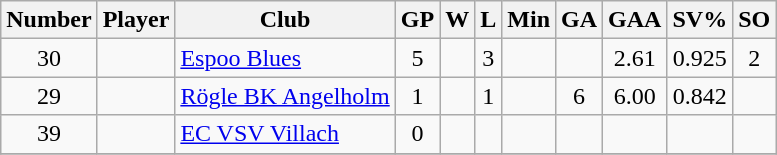<table class="wikitable sortable" style="text-align: center;">
<tr>
<th>Number</th>
<th>Player</th>
<th>Club</th>
<th>GP</th>
<th>W</th>
<th>L</th>
<th>Min</th>
<th>GA</th>
<th>GAA</th>
<th>SV%</th>
<th>SO</th>
</tr>
<tr>
<td>30</td>
<td align=left></td>
<td align=left><a href='#'>Espoo Blues</a></td>
<td>5</td>
<td></td>
<td>3</td>
<td></td>
<td></td>
<td>2.61</td>
<td>0.925</td>
<td>2</td>
</tr>
<tr>
<td>29</td>
<td align=left></td>
<td align=left><a href='#'>Rögle BK Angelholm</a></td>
<td>1</td>
<td></td>
<td>1</td>
<td></td>
<td>6</td>
<td>6.00</td>
<td>0.842</td>
<td></td>
</tr>
<tr>
<td>39</td>
<td align=left></td>
<td align=left><a href='#'>EC VSV Villach</a></td>
<td>0</td>
<td></td>
<td></td>
<td></td>
<td></td>
<td></td>
<td></td>
<td></td>
</tr>
<tr>
</tr>
</table>
